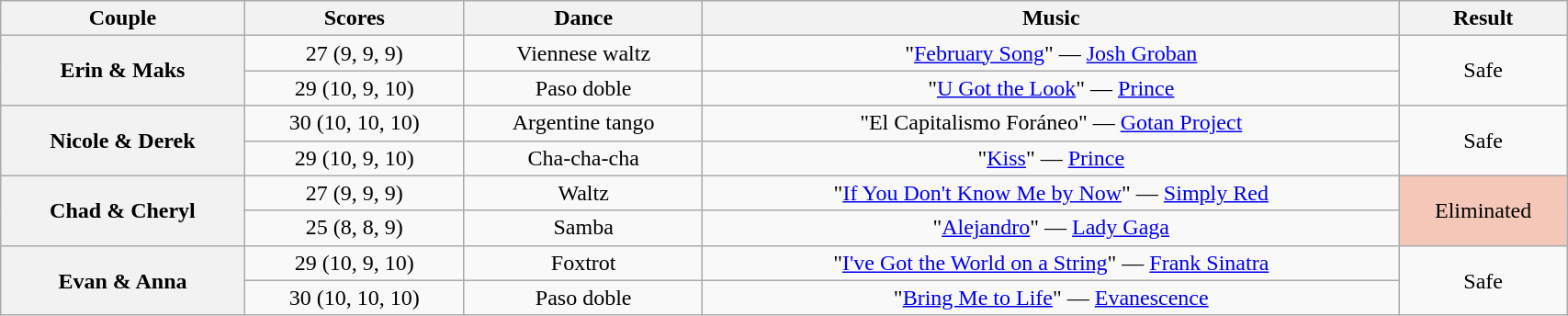<table class="wikitable sortable" style="text-align:center; width:90%">
<tr>
<th scope="col">Couple</th>
<th scope="col">Scores</th>
<th scope="col" class="unsortable">Dance</th>
<th scope="col" class="unsortable">Music</th>
<th scope="col" class="unsortable">Result</th>
</tr>
<tr>
<th scope="row" rowspan="2">Erin & Maks</th>
<td>27 (9, 9, 9)</td>
<td>Viennese waltz</td>
<td>"<a href='#'>February Song</a>" — <a href='#'>Josh Groban</a></td>
<td rowspan="2">Safe</td>
</tr>
<tr>
<td>29 (10, 9, 10)</td>
<td>Paso doble</td>
<td>"<a href='#'>U Got the Look</a>" — <a href='#'>Prince</a></td>
</tr>
<tr>
<th scope="row" rowspan="2">Nicole & Derek</th>
<td>30 (10, 10, 10)</td>
<td>Argentine tango</td>
<td>"El Capitalismo Foráneo" — <a href='#'>Gotan Project</a></td>
<td rowspan="2">Safe</td>
</tr>
<tr>
<td>29 (10, 9, 10)</td>
<td>Cha-cha-cha</td>
<td>"<a href='#'>Kiss</a>" — <a href='#'>Prince</a></td>
</tr>
<tr>
<th scope="row" rowspan="2">Chad & Cheryl</th>
<td>27 (9, 9, 9)</td>
<td>Waltz</td>
<td>"<a href='#'>If You Don't Know Me by Now</a>" — <a href='#'>Simply Red</a></td>
<td rowspan="2" bgcolor=f4c7b8>Eliminated</td>
</tr>
<tr>
<td>25 (8, 8, 9)</td>
<td>Samba</td>
<td>"<a href='#'>Alejandro</a>" — <a href='#'>Lady Gaga</a></td>
</tr>
<tr>
<th scope="row" rowspan="2">Evan & Anna</th>
<td>29 (10, 9, 10)</td>
<td>Foxtrot</td>
<td>"<a href='#'>I've Got the World on a String</a>" — <a href='#'>Frank Sinatra</a></td>
<td rowspan="2">Safe</td>
</tr>
<tr>
<td>30 (10, 10, 10)</td>
<td>Paso doble</td>
<td>"<a href='#'>Bring Me to Life</a>" — <a href='#'>Evanescence</a></td>
</tr>
</table>
